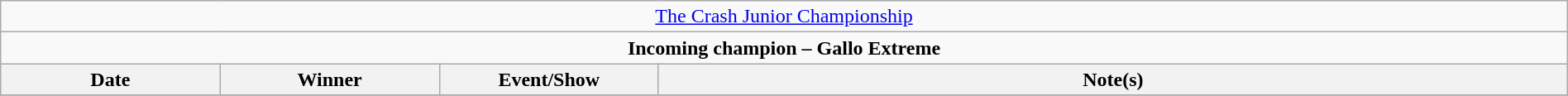<table class="wikitable" style="text-align:center; width:100%;">
<tr>
<td colspan="4" style="text-align: center;"><a href='#'>The Crash Junior Championship</a></td>
</tr>
<tr>
<td colspan="4" style="text-align: center;"><strong>Incoming champion – Gallo Extreme</strong></td>
</tr>
<tr>
<th width=14%>Date</th>
<th width=14%>Winner</th>
<th width=14%>Event/Show</th>
<th width=58%>Note(s)</th>
</tr>
<tr>
</tr>
</table>
